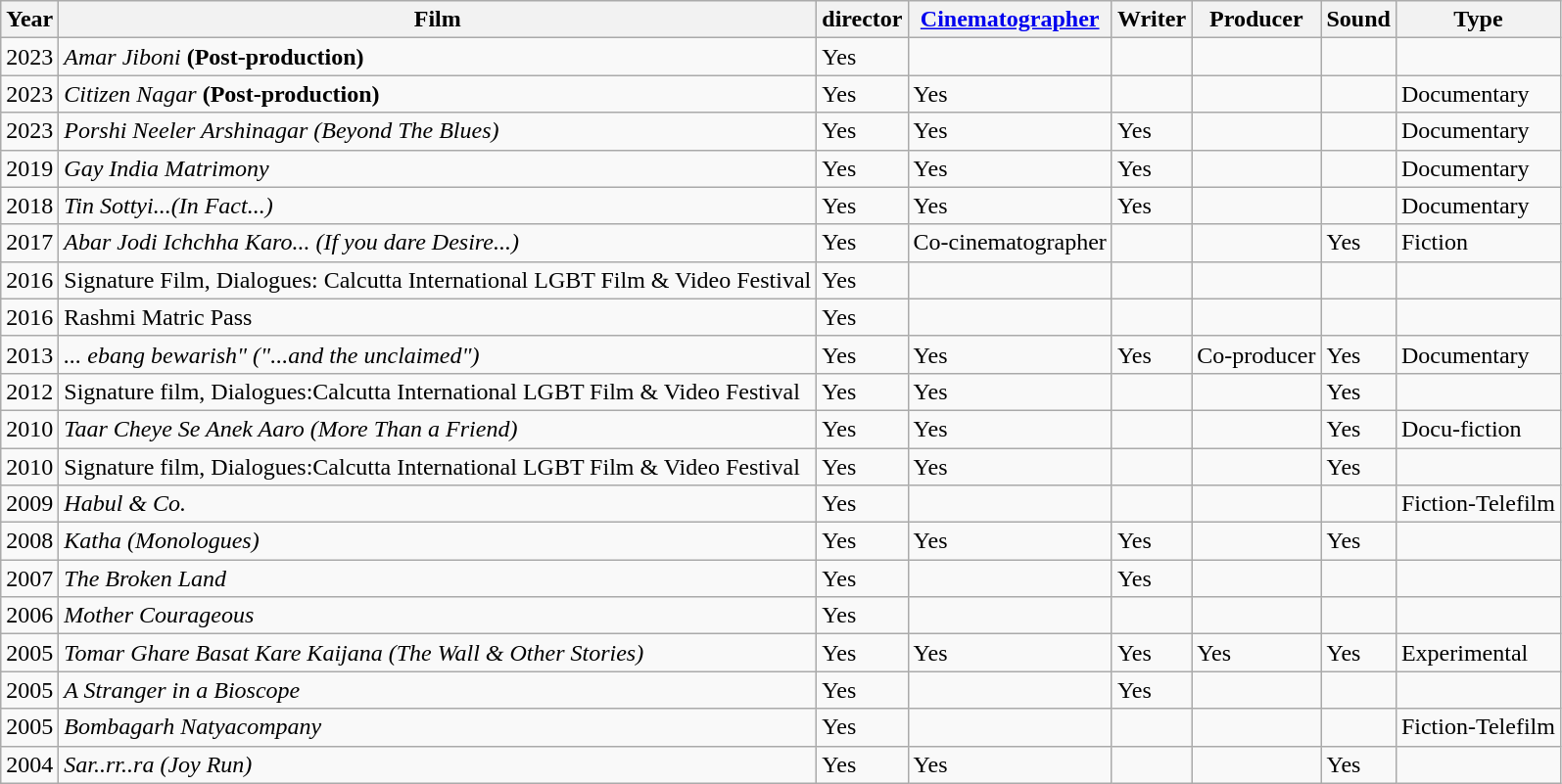<table class="wikitable sortable">
<tr>
<th>Year</th>
<th>Film</th>
<th>director</th>
<th><a href='#'>Cinematographer</a></th>
<th>Writer</th>
<th>Producer</th>
<th>Sound</th>
<th>Type</th>
</tr>
<tr>
<td>2023</td>
<td><em>Amar Jiboni</em> <strong>(Post-production)</strong></td>
<td>Yes</td>
<td></td>
<td></td>
<td></td>
<td></td>
<td></td>
</tr>
<tr>
<td>2023</td>
<td><em>Citizen Nagar</em> <strong>(Post-production)</strong></td>
<td>Yes</td>
<td>Yes</td>
<td></td>
<td></td>
<td></td>
<td>Documentary</td>
</tr>
<tr>
<td>2023</td>
<td><em>Porshi Neeler Arshinagar (Beyond The Blues)</em></td>
<td>Yes</td>
<td>Yes</td>
<td>Yes</td>
<td></td>
<td></td>
<td>Documentary</td>
</tr>
<tr>
<td>2019</td>
<td><em>Gay India Matrimony</em></td>
<td>Yes</td>
<td>Yes</td>
<td>Yes</td>
<td></td>
<td></td>
<td>Documentary</td>
</tr>
<tr>
<td>2018</td>
<td><em>Tin Sottyi...(In Fact...)</em></td>
<td>Yes</td>
<td>Yes</td>
<td>Yes</td>
<td></td>
<td></td>
<td>Documentary</td>
</tr>
<tr>
<td>2017</td>
<td><em>Abar Jodi Ichchha Karo... (If you dare Desire...)</em></td>
<td>Yes</td>
<td>Co-cinematographer</td>
<td></td>
<td></td>
<td>Yes</td>
<td>Fiction</td>
</tr>
<tr>
<td>2016</td>
<td>Signature Film, Dialogues: Calcutta International LGBT Film & Video Festival</td>
<td>Yes</td>
<td></td>
<td></td>
<td></td>
<td></td>
<td></td>
</tr>
<tr>
<td>2016</td>
<td>Rashmi Matric Pass</td>
<td>Yes</td>
<td></td>
<td></td>
<td></td>
<td></td>
<td></td>
</tr>
<tr>
<td>2013</td>
<td><em>... ebang bewarish" ("...and the unclaimed")</em></td>
<td>Yes</td>
<td>Yes</td>
<td>Yes</td>
<td>Co-producer</td>
<td>Yes</td>
<td>Documentary</td>
</tr>
<tr>
<td>2012</td>
<td>Signature film, Dialogues:Calcutta International LGBT Film & Video Festival</td>
<td>Yes</td>
<td>Yes</td>
<td></td>
<td></td>
<td>Yes</td>
<td></td>
</tr>
<tr>
<td>2010</td>
<td><em>Taar Cheye Se Anek Aaro (More Than a Friend)</em></td>
<td>Yes</td>
<td>Yes</td>
<td></td>
<td></td>
<td>Yes</td>
<td>Docu-fiction</td>
</tr>
<tr>
<td>2010</td>
<td>Signature film, Dialogues:Calcutta International LGBT Film & Video Festival</td>
<td>Yes</td>
<td>Yes</td>
<td></td>
<td></td>
<td>Yes</td>
<td></td>
</tr>
<tr>
<td>2009</td>
<td><em>Habul & Co.</em></td>
<td>Yes</td>
<td></td>
<td></td>
<td></td>
<td></td>
<td>Fiction-Telefilm</td>
</tr>
<tr>
<td>2008</td>
<td><em>Katha (Monologues)</em></td>
<td>Yes</td>
<td>Yes</td>
<td>Yes</td>
<td></td>
<td>Yes</td>
<td></td>
</tr>
<tr>
<td>2007</td>
<td><em>The Broken Land</em></td>
<td>Yes</td>
<td></td>
<td>Yes</td>
<td></td>
<td></td>
<td></td>
</tr>
<tr>
<td>2006</td>
<td><em>Mother Courageous</em></td>
<td>Yes</td>
<td></td>
<td></td>
<td></td>
<td></td>
<td></td>
</tr>
<tr>
<td>2005</td>
<td><em>Tomar Ghare Basat Kare Kaijana (The Wall & Other Stories)</em></td>
<td>Yes</td>
<td>Yes</td>
<td>Yes</td>
<td>Yes</td>
<td>Yes</td>
<td>Experimental</td>
</tr>
<tr>
<td>2005</td>
<td><em>A Stranger in a Bioscope</em></td>
<td>Yes</td>
<td></td>
<td>Yes</td>
<td></td>
<td></td>
<td></td>
</tr>
<tr>
<td>2005</td>
<td><em>Bombagarh Natyacompany</em></td>
<td>Yes</td>
<td></td>
<td></td>
<td></td>
<td></td>
<td>Fiction-Telefilm</td>
</tr>
<tr>
<td>2004</td>
<td><em>Sar..rr..ra (Joy Run)</em></td>
<td>Yes</td>
<td>Yes</td>
<td></td>
<td></td>
<td>Yes</td>
<td></td>
</tr>
</table>
